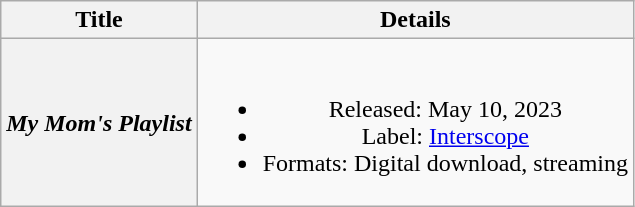<table class="wikitable plainrowheaders" style="text-align: center">
<tr>
<th scope="col">Title</th>
<th scope="col">Details</th>
</tr>
<tr>
<th scope="row"><em>My Mom's Playlist</em></th>
<td><br><ul><li>Released: May 10, 2023</li><li>Label: <a href='#'>Interscope</a></li><li>Formats: Digital download, streaming</li></ul></td>
</tr>
</table>
